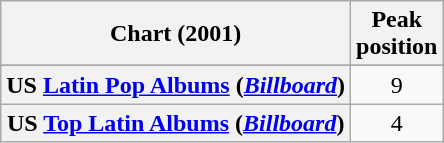<table class="wikitable sortable plainrowheaders" style="text-align:center;">
<tr>
<th>Chart (2001)</th>
<th>Peak<br> position</th>
</tr>
<tr>
</tr>
<tr>
</tr>
<tr>
</tr>
<tr>
</tr>
<tr>
</tr>
<tr>
</tr>
<tr>
</tr>
<tr>
</tr>
<tr>
</tr>
<tr>
</tr>
<tr>
</tr>
<tr>
</tr>
<tr>
<th scope="row">US <a href='#'>Latin Pop Albums</a> (<em><a href='#'>Billboard</a></em>)</th>
<td>9</td>
</tr>
<tr>
<th scope="row">US <a href='#'>Top Latin Albums</a> (<em><a href='#'>Billboard</a></em>)</th>
<td>4</td>
</tr>
</table>
